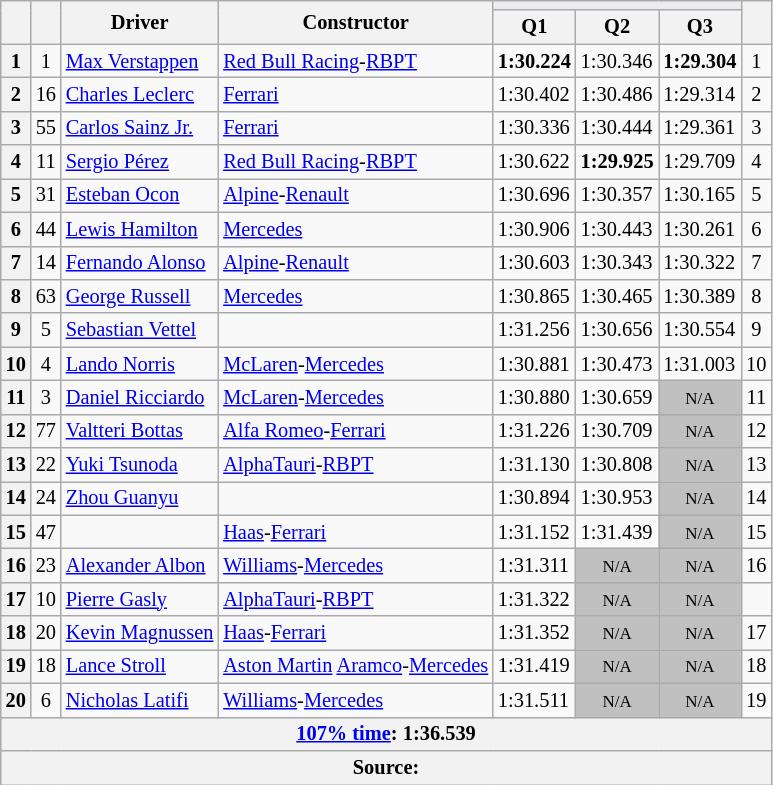<table class="wikitable sortable" style="font-size: 85%;">
<tr>
<th rowspan="2"></th>
<th rowspan="2"></th>
<th rowspan="2">Driver</th>
<th rowspan="2">Constructor</th>
<th colspan="3" style="background:#eaecf0; text-align:center;"></th>
<th rowspan="2"></th>
</tr>
<tr>
<th scope="col">Q1</th>
<th scope="col">Q2</th>
<th scope="col">Q3</th>
</tr>
<tr>
<th scope="row">1</th>
<td align="center">1</td>
<td data-sort-value="ver"> <a href='#'>Max Verstappen</a></td>
<td><a href='#'>Red Bull Racing</a>-<a href='#'>RBPT</a></td>
<td><strong>1:30.224</strong></td>
<td>1:30.346</td>
<td><strong>1:29.304</strong></td>
<td align="center">1</td>
</tr>
<tr>
<th scope="row">2</th>
<td align="center">16</td>
<td data-sort-value="lec"> <a href='#'>Charles Leclerc</a></td>
<td><a href='#'>Ferrari</a></td>
<td>1:30.402</td>
<td>1:30.486</td>
<td>1:29.314</td>
<td align="center">2</td>
</tr>
<tr>
<th scope="row">3</th>
<td align="center">55</td>
<td data-sort-value="sai"> <a href='#'>Carlos Sainz Jr.</a></td>
<td><a href='#'>Ferrari</a></td>
<td>1:30.336</td>
<td>1:30.444</td>
<td>1:29.361</td>
<td align="center">3</td>
</tr>
<tr>
<th scope="row">4</th>
<td align="center">11</td>
<td data-sort-value="per"> <a href='#'>Sergio Pérez</a></td>
<td><a href='#'>Red Bull Racing</a>-<a href='#'>RBPT</a></td>
<td>1:30.622</td>
<td><strong>1:29.925</strong></td>
<td>1:29.709</td>
<td align="center">4</td>
</tr>
<tr>
<th scope="row">5</th>
<td align="center">31</td>
<td data-sort-value="oco"> <a href='#'>Esteban Ocon</a></td>
<td><a href='#'>Alpine</a>-<a href='#'>Renault</a></td>
<td>1:30.696</td>
<td>1:30.357</td>
<td>1:30.165</td>
<td align="center">5</td>
</tr>
<tr>
<th scope="row">6</th>
<td align="center">44</td>
<td data-sort-value="ham"> <a href='#'>Lewis Hamilton</a></td>
<td><a href='#'>Mercedes</a></td>
<td>1:30.906</td>
<td>1:30.443</td>
<td>1:30.261</td>
<td align="center">6</td>
</tr>
<tr>
<th scope="row">7</th>
<td align="center">14</td>
<td data-sort-value="alo"> <a href='#'>Fernando Alonso</a></td>
<td><a href='#'>Alpine</a>-<a href='#'>Renault</a></td>
<td>1:30.603</td>
<td>1:30.343</td>
<td>1:30.322</td>
<td align="center">7</td>
</tr>
<tr>
<th scope="row">8</th>
<td align="center">63</td>
<td data-sort-value="rus"> <a href='#'>George Russell</a></td>
<td><a href='#'>Mercedes</a></td>
<td>1:30.865</td>
<td>1:30.465</td>
<td>1:30.389</td>
<td align="center">8</td>
</tr>
<tr>
<th scope="row">9</th>
<td align="center">5</td>
<td data-sort-value="vet"> <a href='#'>Sebastian Vettel</a></td>
<td></td>
<td>1:31.256</td>
<td>1:30.656</td>
<td>1:30.554</td>
<td align="center">9</td>
</tr>
<tr>
<th scope="row">10</th>
<td align="center">4</td>
<td data-sort-value="nor"> <a href='#'>Lando Norris</a></td>
<td><a href='#'>McLaren</a>-<a href='#'>Mercedes</a></td>
<td>1:30.881</td>
<td>1:30.473</td>
<td>1:31.003</td>
<td align="center">10</td>
</tr>
<tr>
<th scope="row">11</th>
<td align="center">3</td>
<td data-sort-value="ric"> <a href='#'>Daniel Ricciardo</a></td>
<td><a href='#'>McLaren</a>-<a href='#'>Mercedes</a></td>
<td>1:30.880</td>
<td>1:30.659</td>
<td data-sort-value="11" align="center" style="background: silver"><small>N/A</small></td>
<td align="center">11</td>
</tr>
<tr>
<th scope="row">12</th>
<td align="center">77</td>
<td data-sort-value="bot"> <a href='#'>Valtteri Bottas</a></td>
<td><a href='#'>Alfa Romeo</a>-<a href='#'>Ferrari</a></td>
<td>1:31.226</td>
<td>1:30.709</td>
<td data-sort-value="12" align="center" style="background: silver"><small>N/A</small></td>
<td align="center">12</td>
</tr>
<tr>
<th scope="row">13</th>
<td align="center">22</td>
<td data-sort-value="tsu"> <a href='#'>Yuki Tsunoda</a></td>
<td><a href='#'>AlphaTauri</a>-<a href='#'>RBPT</a></td>
<td>1:31.130</td>
<td>1:30.808</td>
<td data-sort-value="13" align="center" style="background: silver"><small>N/A</small></td>
<td align="center">13</td>
</tr>
<tr>
<th scope="row">14</th>
<td align="center">24</td>
<td data-sort-value="zho"> <a href='#'>Zhou Guanyu</a></td>
<td></td>
<td>1:30.894</td>
<td>1:30.953</td>
<td data-sort-value="14" align="center" style="background: silver"><small>N/A</small></td>
<td align="center">14</td>
</tr>
<tr>
<th scope="row">15</th>
<td align="center">47</td>
<td data-sort-value="sch"></td>
<td><a href='#'>Haas</a>-<a href='#'>Ferrari</a></td>
<td>1:31.152</td>
<td>1:31.439</td>
<td data-sort-value="15" align="center" style="background: silver"><small>N/A</small></td>
<td align="center">15</td>
</tr>
<tr>
<th scope="row">16</th>
<td align="center">23</td>
<td data-sort-value="alb"> <a href='#'>Alexander Albon</a></td>
<td><a href='#'>Williams</a>-<a href='#'>Mercedes</a></td>
<td>1:31.311</td>
<td data-sort-value="16" align="center" style="background: silver"><small>N/A</small></td>
<td data-sort-value="16" align="center" style="background: silver"><small>N/A</small></td>
<td align="center">16</td>
</tr>
<tr>
<th align="center">17</th>
<td align="center">10</td>
<td data-sort-value="gas"> <a href='#'>Pierre Gasly</a></td>
<td><a href='#'>AlphaTauri</a>-<a href='#'>RBPT</a></td>
<td>1:31.322</td>
<td data-sort-value="17" align="center" style="background: silver"><small>N/A</small></td>
<td data-sort-value="17" align="center" style="background: silver"><small>N/A</small></td>
<td align="center"></td>
</tr>
<tr>
<th scope="row">18</th>
<td align="center">20</td>
<td data-sort-value="mag"> <a href='#'>Kevin Magnussen</a></td>
<td><a href='#'>Haas</a>-<a href='#'>Ferrari</a></td>
<td>1:31.352</td>
<td data-sort-value="18" align="center" style="background: silver"><small>N/A</small></td>
<td data-sort-value="18" align="center" style="background: silver"><small>N/A</small></td>
<td align="center">17</td>
</tr>
<tr>
<th scope="row">19</th>
<td align="center">18</td>
<td data-sort-value="str"> <a href='#'>Lance Stroll</a></td>
<td><a href='#'>Aston Martin</a> <a href='#'>Aramco</a>-<a href='#'>Mercedes</a></td>
<td>1:31.419</td>
<td data-sort-value="19" align="center" style="background: silver"><small>N/A</small></td>
<td data-sort-value="19" align="center" style="background: silver"><small>N/A</small></td>
<td align="center">18</td>
</tr>
<tr>
<th align="center">20</th>
<td align="center">6</td>
<td data-sort-value="lat"> <a href='#'>Nicholas Latifi</a></td>
<td><a href='#'>Williams</a>-<a href='#'>Mercedes</a></td>
<td>1:31.511</td>
<td data-sort-value="20" align="center" style="background: silver"><small>N/A</small></td>
<td data-sort-value="20" align="center" style="background: silver"><small>N/A</small></td>
<td align="center">19</td>
</tr>
<tr>
<th colspan="8"><a href='#'>107% time</a>: 1:36.539</th>
</tr>
<tr>
<th colspan="8">Source:</th>
</tr>
</table>
